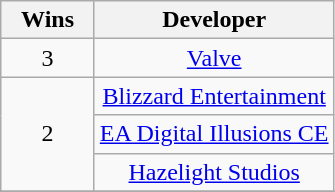<table class="wikitable" style="text-align:center;">
<tr>
<th scope="col" width="55">Wins</th>
<th scope="col" align="center">Developer</th>
</tr>
<tr>
<td align="center">3</td>
<td><a href='#'>Valve</a></td>
</tr>
<tr>
<td align="center" rowspan="3">2</td>
<td><a href='#'>Blizzard Entertainment</a></td>
</tr>
<tr>
<td><a href='#'>EA Digital Illusions CE</a></td>
</tr>
<tr>
<td><a href='#'>Hazelight Studios</a></td>
</tr>
<tr>
</tr>
</table>
